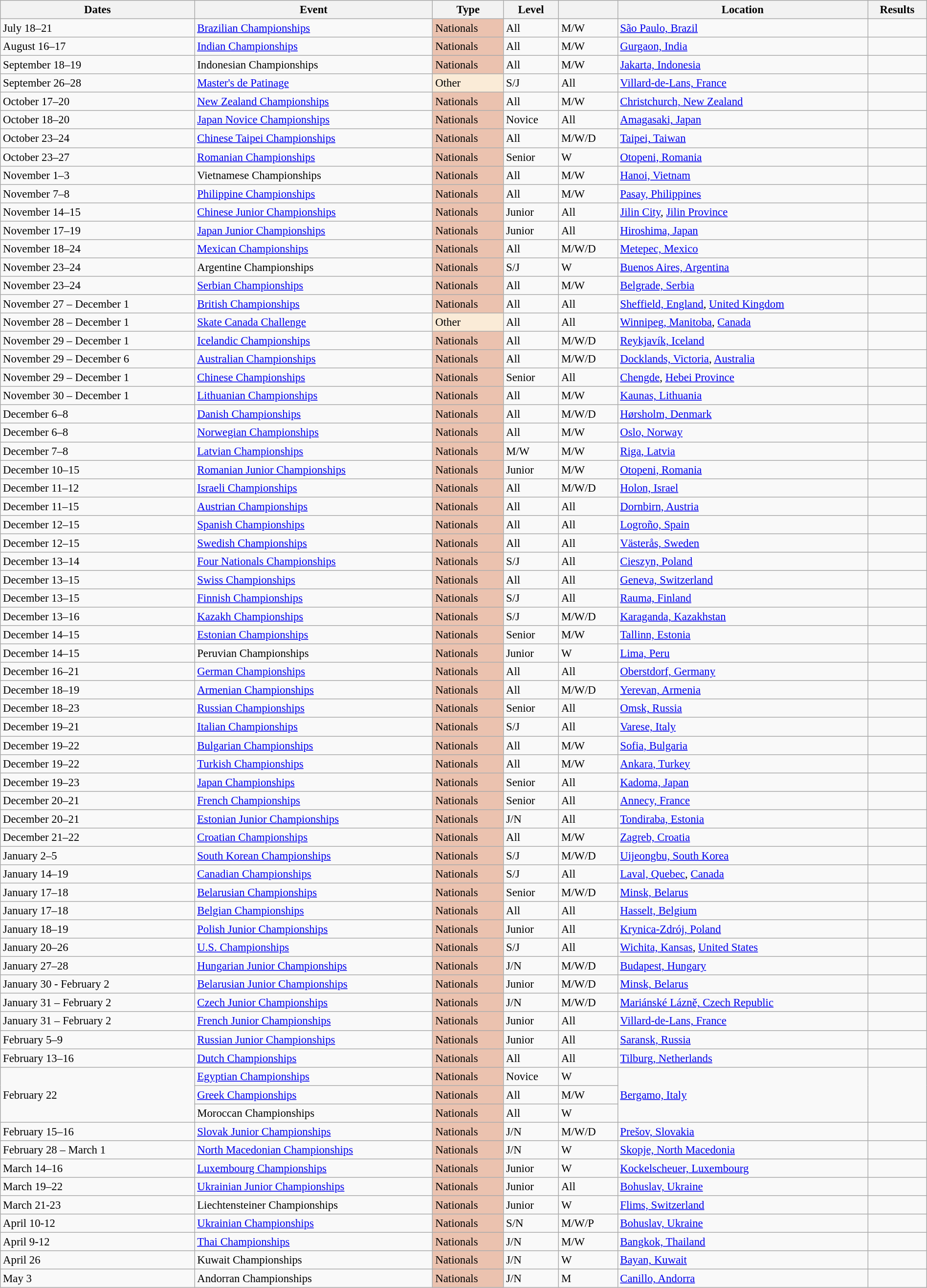<table class="wikitable sortable" style="text-align:left; font-size:95%; width:100%">
<tr>
<th scope="col">Dates</th>
<th scope="col">Event</th>
<th scope="col">Type</th>
<th scope="col" class="unsortable">Level</th>
<th scope="col" class="unsortable"></th>
<th scope="col" class="unsortable">Location</th>
<th scope="col" class="unsortable">Results</th>
</tr>
<tr>
<td>July 18–21</td>
<td><a href='#'>Brazilian Championships</a></td>
<td bgcolor="EBC2AF">Nationals</td>
<td>All</td>
<td>M/W</td>
<td><a href='#'>São Paulo, Brazil</a></td>
<td></td>
</tr>
<tr>
<td>August 16–17</td>
<td><a href='#'>Indian Championships</a></td>
<td bgcolor="EBC2AF">Nationals</td>
<td>All</td>
<td>M/W</td>
<td><a href='#'>Gurgaon, India</a></td>
<td></td>
</tr>
<tr>
<td>September 18–19</td>
<td>Indonesian Championships</td>
<td bgcolor="EBC2AF">Nationals</td>
<td>All</td>
<td>M/W</td>
<td><a href='#'>Jakarta, Indonesia</a></td>
<td></td>
</tr>
<tr>
<td>September 26–28</td>
<td><a href='#'>Master's de Patinage</a></td>
<td bgcolor="FAEBD7">Other</td>
<td>S/J</td>
<td>All</td>
<td><a href='#'>Villard-de-Lans, France</a></td>
<td></td>
</tr>
<tr>
<td>October 17–20</td>
<td><a href='#'>New Zealand Championships</a></td>
<td bgcolor="EBC2AF">Nationals</td>
<td>All</td>
<td>M/W</td>
<td><a href='#'>Christchurch, New Zealand</a></td>
<td></td>
</tr>
<tr>
<td>October 18–20</td>
<td><a href='#'>Japan Novice Championships</a></td>
<td bgcolor="EBC2AF">Nationals</td>
<td>Novice</td>
<td>All</td>
<td><a href='#'>Amagasaki, Japan</a></td>
<td></td>
</tr>
<tr>
<td>October 23–24</td>
<td><a href='#'>Chinese Taipei Championships</a></td>
<td bgcolor="EBC2AF">Nationals</td>
<td>All</td>
<td>M/W/D</td>
<td><a href='#'>Taipei, Taiwan</a></td>
<td></td>
</tr>
<tr>
<td>October 23–27</td>
<td><a href='#'>Romanian Championships</a></td>
<td bgcolor="EBC2AF">Nationals</td>
<td>Senior</td>
<td>W</td>
<td><a href='#'>Otopeni, Romania</a></td>
<td></td>
</tr>
<tr>
<td>November 1–3</td>
<td>Vietnamese Championships</td>
<td bgcolor="EBC2AF">Nationals</td>
<td>All</td>
<td>M/W</td>
<td><a href='#'>Hanoi, Vietnam</a></td>
<td></td>
</tr>
<tr>
<td>November 7–8</td>
<td><a href='#'>Philippine Championships</a></td>
<td bgcolor="EBC2AF">Nationals</td>
<td>All</td>
<td>M/W</td>
<td><a href='#'>Pasay, Philippines</a></td>
<td></td>
</tr>
<tr>
<td>November 14–15</td>
<td><a href='#'>Chinese Junior Championships</a></td>
<td bgcolor="EBC2AF">Nationals</td>
<td>Junior</td>
<td>All</td>
<td><a href='#'>Jilin City</a>, <a href='#'>Jilin Province</a></td>
<td></td>
</tr>
<tr>
<td>November 17–19</td>
<td><a href='#'>Japan Junior Championships</a></td>
<td bgcolor="EBC2AF">Nationals</td>
<td>Junior</td>
<td>All</td>
<td><a href='#'>Hiroshima, Japan</a></td>
<td></td>
</tr>
<tr>
<td>November 18–24</td>
<td><a href='#'>Mexican Championships</a></td>
<td bgcolor="EBC2AF">Nationals</td>
<td>All</td>
<td>M/W/D</td>
<td><a href='#'>Metepec, Mexico</a></td>
<td></td>
</tr>
<tr>
<td>November 23–24</td>
<td>Argentine Championships</td>
<td bgcolor="EBC2AF">Nationals</td>
<td>S/J</td>
<td>W</td>
<td><a href='#'>Buenos Aires, Argentina</a></td>
<td></td>
</tr>
<tr>
<td>November 23–24</td>
<td><a href='#'>Serbian Championships</a></td>
<td bgcolor="EBC2AF">Nationals</td>
<td>All</td>
<td>M/W</td>
<td><a href='#'>Belgrade, Serbia</a></td>
<td></td>
</tr>
<tr>
<td>November 27 – December 1</td>
<td><a href='#'>British Championships</a></td>
<td bgcolor="EBC2AF">Nationals</td>
<td>All</td>
<td>All</td>
<td><a href='#'>Sheffield, England</a>, <a href='#'>United Kingdom</a></td>
<td></td>
</tr>
<tr>
<td>November 28 – December 1</td>
<td><a href='#'>Skate Canada Challenge</a></td>
<td bgcolor="FAEBD7">Other</td>
<td>All</td>
<td>All</td>
<td><a href='#'>Winnipeg, Manitoba</a>, <a href='#'>Canada</a></td>
<td></td>
</tr>
<tr>
<td>November 29 – December 1</td>
<td><a href='#'>Icelandic Championships</a></td>
<td bgcolor="EBC2AF">Nationals</td>
<td>All</td>
<td>M/W/D</td>
<td><a href='#'>Reykjavík, Iceland</a></td>
<td></td>
</tr>
<tr>
<td>November 29 – December 6</td>
<td><a href='#'>Australian Championships</a></td>
<td bgcolor="EBC2AF">Nationals</td>
<td>All</td>
<td>M/W/D</td>
<td><a href='#'>Docklands, Victoria</a>, <a href='#'>Australia</a></td>
<td></td>
</tr>
<tr>
<td>November 29 – December 1</td>
<td><a href='#'>Chinese Championships</a></td>
<td bgcolor="EBC2AF">Nationals</td>
<td>Senior</td>
<td>All</td>
<td><a href='#'>Chengde</a>, <a href='#'>Hebei Province</a></td>
<td></td>
</tr>
<tr>
<td>November 30 – December 1</td>
<td><a href='#'>Lithuanian Championships</a></td>
<td bgcolor="EBC2AF">Nationals</td>
<td>All</td>
<td>M/W</td>
<td><a href='#'>Kaunas, Lithuania</a></td>
<td></td>
</tr>
<tr>
<td>December 6–8</td>
<td><a href='#'>Danish Championships</a></td>
<td bgcolor="EBC2AF">Nationals</td>
<td>All</td>
<td>M/W/D</td>
<td><a href='#'>Hørsholm, Denmark</a></td>
<td></td>
</tr>
<tr>
<td>December 6–8</td>
<td><a href='#'>Norwegian Championships</a></td>
<td bgcolor="EBC2AF">Nationals</td>
<td>All</td>
<td>M/W</td>
<td><a href='#'>Oslo, Norway</a></td>
<td></td>
</tr>
<tr>
<td>December 7–8</td>
<td><a href='#'>Latvian Championships</a></td>
<td bgcolor="EBC2AF">Nationals</td>
<td>M/W</td>
<td>M/W</td>
<td><a href='#'>Riga, Latvia</a></td>
<td></td>
</tr>
<tr>
<td>December 10–15</td>
<td><a href='#'>Romanian Junior Championships</a></td>
<td bgcolor="EBC2AF">Nationals</td>
<td>Junior</td>
<td>M/W</td>
<td><a href='#'>Otopeni, Romania</a></td>
<td></td>
</tr>
<tr>
<td>December 11–12</td>
<td><a href='#'>Israeli Championships</a></td>
<td bgcolor="EBC2AF">Nationals</td>
<td>All</td>
<td>M/W/D</td>
<td><a href='#'>Holon, Israel</a></td>
<td></td>
</tr>
<tr>
<td>December 11–15</td>
<td><a href='#'>Austrian Championships</a></td>
<td bgcolor="EBC2AF">Nationals</td>
<td>All</td>
<td>All</td>
<td><a href='#'>Dornbirn, Austria</a></td>
<td></td>
</tr>
<tr>
<td>December 12–15</td>
<td><a href='#'>Spanish Championships</a></td>
<td bgcolor="EBC2AF">Nationals</td>
<td>All</td>
<td>All</td>
<td><a href='#'>Logroño, Spain</a></td>
<td></td>
</tr>
<tr>
<td>December 12–15</td>
<td><a href='#'>Swedish Championships</a></td>
<td bgcolor="EBC2AF">Nationals</td>
<td>All</td>
<td>All</td>
<td><a href='#'>Västerås, Sweden</a></td>
<td></td>
</tr>
<tr>
<td>December 13–14</td>
<td><a href='#'>Four Nationals Championships</a></td>
<td bgcolor="EBC2AF">Nationals</td>
<td>S/J</td>
<td>All</td>
<td><a href='#'>Cieszyn, Poland</a></td>
<td></td>
</tr>
<tr>
<td>December 13–15</td>
<td><a href='#'>Swiss Championships</a></td>
<td bgcolor="EBC2AF">Nationals</td>
<td>All</td>
<td>All</td>
<td><a href='#'>Geneva, Switzerland</a></td>
<td></td>
</tr>
<tr>
<td>December 13–15</td>
<td><a href='#'>Finnish Championships</a></td>
<td bgcolor="EBC2AF">Nationals</td>
<td>S/J</td>
<td>All</td>
<td><a href='#'>Rauma, Finland</a></td>
<td></td>
</tr>
<tr>
<td>December 13–16</td>
<td><a href='#'>Kazakh Championships</a></td>
<td bgcolor="EBC2AF">Nationals</td>
<td>S/J</td>
<td>M/W/D</td>
<td><a href='#'>Karaganda, Kazakhstan</a></td>
<td></td>
</tr>
<tr>
<td>December 14–15</td>
<td><a href='#'>Estonian Championships</a></td>
<td bgcolor="EBC2AF">Nationals</td>
<td>Senior</td>
<td>M/W</td>
<td><a href='#'>Tallinn, Estonia</a></td>
<td></td>
</tr>
<tr>
<td>December 14–15</td>
<td>Peruvian Championships</td>
<td bgcolor="EBC2AF">Nationals</td>
<td>Junior</td>
<td>W</td>
<td><a href='#'>Lima, Peru</a></td>
<td></td>
</tr>
<tr>
<td>December 16–21</td>
<td><a href='#'>German Championships</a></td>
<td bgcolor="EBC2AF">Nationals</td>
<td>All</td>
<td>All</td>
<td><a href='#'>Oberstdorf, Germany</a></td>
<td></td>
</tr>
<tr>
<td>December 18–19</td>
<td><a href='#'>Armenian Championships</a></td>
<td bgcolor="EBC2AF">Nationals</td>
<td>All</td>
<td>M/W/D</td>
<td><a href='#'>Yerevan, Armenia</a></td>
<td></td>
</tr>
<tr>
<td>December 18–23</td>
<td><a href='#'>Russian Championships</a></td>
<td bgcolor="EBC2AF">Nationals</td>
<td>Senior</td>
<td>All</td>
<td><a href='#'>Omsk, Russia</a></td>
<td></td>
</tr>
<tr>
<td>December 19–21</td>
<td><a href='#'>Italian Championships</a></td>
<td bgcolor="EBC2AF">Nationals</td>
<td>S/J</td>
<td>All</td>
<td><a href='#'>Varese, Italy</a></td>
<td></td>
</tr>
<tr>
<td>December 19–22</td>
<td><a href='#'>Bulgarian Championships</a></td>
<td bgcolor="EBC2AF">Nationals</td>
<td>All</td>
<td>M/W</td>
<td><a href='#'>Sofia, Bulgaria</a></td>
<td></td>
</tr>
<tr>
<td>December 19–22</td>
<td><a href='#'>Turkish Championships</a></td>
<td bgcolor="EBC2AF">Nationals</td>
<td>All</td>
<td>M/W</td>
<td><a href='#'>Ankara, Turkey</a></td>
<td></td>
</tr>
<tr>
<td>December 19–23</td>
<td><a href='#'>Japan Championships</a></td>
<td bgcolor="EBC2AF">Nationals</td>
<td>Senior</td>
<td>All</td>
<td><a href='#'>Kadoma, Japan</a></td>
<td></td>
</tr>
<tr>
<td>December 20–21</td>
<td><a href='#'>French Championships</a></td>
<td bgcolor="EBC2AF">Nationals</td>
<td>Senior</td>
<td>All</td>
<td><a href='#'>Annecy, France</a></td>
<td></td>
</tr>
<tr>
<td>December 20–21</td>
<td><a href='#'>Estonian Junior Championships</a></td>
<td bgcolor="EBC2AF">Nationals</td>
<td>J/N</td>
<td>All</td>
<td><a href='#'>Tondiraba, Estonia</a></td>
<td></td>
</tr>
<tr>
<td>December 21–22</td>
<td><a href='#'>Croatian Championships</a></td>
<td bgcolor="EBC2AF">Nationals</td>
<td>All</td>
<td>M/W</td>
<td><a href='#'>Zagreb, Croatia</a></td>
<td></td>
</tr>
<tr>
<td>January 2–5</td>
<td><a href='#'>South Korean Championships</a></td>
<td bgcolor="EBC2AF">Nationals</td>
<td>S/J</td>
<td>M/W/D</td>
<td><a href='#'>Uijeongbu, South Korea</a></td>
<td></td>
</tr>
<tr>
<td>January 14–19</td>
<td><a href='#'>Canadian Championships</a></td>
<td bgcolor="EBC2AF">Nationals</td>
<td>S/J</td>
<td>All</td>
<td><a href='#'>Laval, Quebec</a>, <a href='#'>Canada</a></td>
<td></td>
</tr>
<tr>
<td>January 17–18</td>
<td><a href='#'>Belarusian Championships</a></td>
<td bgcolor="EBC2AF">Nationals</td>
<td>Senior</td>
<td>M/W/D</td>
<td><a href='#'>Minsk, Belarus</a></td>
<td></td>
</tr>
<tr>
<td>January 17–18</td>
<td><a href='#'>Belgian Championships</a></td>
<td bgcolor="EBC2AF">Nationals</td>
<td>All</td>
<td>All</td>
<td><a href='#'>Hasselt, Belgium</a></td>
<td></td>
</tr>
<tr>
<td>January 18–19</td>
<td><a href='#'>Polish Junior Championships</a></td>
<td bgcolor="EBC2AF">Nationals</td>
<td>Junior</td>
<td>All</td>
<td><a href='#'>Krynica-Zdrój, Poland</a></td>
<td></td>
</tr>
<tr>
<td>January 20–26</td>
<td><a href='#'>U.S. Championships</a></td>
<td bgcolor="EBC2AF">Nationals</td>
<td>S/J</td>
<td>All</td>
<td><a href='#'>Wichita, Kansas</a>, <a href='#'>United States</a></td>
<td></td>
</tr>
<tr>
<td>January 27–28</td>
<td><a href='#'>Hungarian Junior Championships</a></td>
<td bgcolor="EBC2AF">Nationals</td>
<td>J/N</td>
<td>M/W/D</td>
<td><a href='#'>Budapest, Hungary</a></td>
<td></td>
</tr>
<tr>
<td>January 30 - February 2</td>
<td><a href='#'>Belarusian Junior Championships</a></td>
<td bgcolor="EBC2AF">Nationals</td>
<td>Junior</td>
<td>M/W/D</td>
<td><a href='#'>Minsk, Belarus</a></td>
<td></td>
</tr>
<tr>
<td>January 31 – February 2</td>
<td><a href='#'>Czech Junior Championships</a></td>
<td bgcolor="EBC2AF">Nationals</td>
<td>J/N</td>
<td>M/W/D</td>
<td><a href='#'>Mariánské Lázně, Czech Republic</a></td>
<td></td>
</tr>
<tr>
<td>January 31 – February 2</td>
<td><a href='#'>French Junior Championships</a></td>
<td bgcolor="EBC2AF">Nationals</td>
<td>Junior</td>
<td>All</td>
<td><a href='#'>Villard-de-Lans, France</a></td>
<td></td>
</tr>
<tr>
<td>February 5–9</td>
<td><a href='#'>Russian Junior Championships</a></td>
<td bgcolor="EBC2AF">Nationals</td>
<td>Junior</td>
<td>All</td>
<td><a href='#'>Saransk, Russia</a></td>
<td></td>
</tr>
<tr>
<td>February 13–16</td>
<td><a href='#'>Dutch Championships</a></td>
<td bgcolor="EBC2AF">Nationals</td>
<td>All</td>
<td>All</td>
<td><a href='#'>Tilburg, Netherlands</a></td>
<td></td>
</tr>
<tr>
<td rowspan=3>February 22</td>
<td><a href='#'>Egyptian Championships</a></td>
<td bgcolor="EBC2AF">Nationals</td>
<td>Novice</td>
<td>W</td>
<td rowspan=3><a href='#'>Bergamo, Italy</a></td>
<td rowspan=3></td>
</tr>
<tr>
<td><a href='#'>Greek Championships</a></td>
<td bgcolor="EBC2AF">Nationals</td>
<td>All</td>
<td>M/W</td>
</tr>
<tr>
<td>Moroccan Championships</td>
<td bgcolor="EBC2AF">Nationals</td>
<td>All</td>
<td>W</td>
</tr>
<tr>
<td>February 15–16</td>
<td><a href='#'>Slovak Junior Championships</a></td>
<td bgcolor="EBC2AF">Nationals</td>
<td>J/N</td>
<td>M/W/D</td>
<td><a href='#'>Prešov, Slovakia</a></td>
<td></td>
</tr>
<tr>
<td>February 28 – March 1</td>
<td><a href='#'>North Macedonian Championships</a></td>
<td bgcolor="EBC2AF">Nationals</td>
<td>J/N</td>
<td>W</td>
<td><a href='#'>Skopje, North Macedonia</a></td>
<td></td>
</tr>
<tr>
<td>March 14–16</td>
<td><a href='#'>Luxembourg Championships</a></td>
<td bgcolor="EBC2AF">Nationals</td>
<td>Junior</td>
<td>W</td>
<td><a href='#'>Kockelscheuer, Luxembourg</a></td>
<td></td>
</tr>
<tr>
<td>March 19–22</td>
<td><a href='#'>Ukrainian Junior Championships</a></td>
<td bgcolor="EBC2AF">Nationals</td>
<td>Junior</td>
<td>All</td>
<td><a href='#'>Bohuslav, Ukraine</a></td>
<td></td>
</tr>
<tr>
<td>March 21-23</td>
<td>Liechtensteiner Championships</td>
<td bgcolor="EBC2AF">Nationals</td>
<td>Junior</td>
<td>W</td>
<td><a href='#'>Flims, Switzerland</a></td>
<td></td>
</tr>
<tr>
<td>April 10-12</td>
<td><a href='#'>Ukrainian Championships</a></td>
<td bgcolor="EBC2AF">Nationals</td>
<td>S/N</td>
<td>M/W/P</td>
<td><a href='#'>Bohuslav, Ukraine</a></td>
<td></td>
</tr>
<tr>
<td>April 9-12</td>
<td><a href='#'>Thai Championships</a></td>
<td bgcolor="EBC2AF">Nationals</td>
<td>J/N</td>
<td>M/W</td>
<td><a href='#'>Bangkok, Thailand</a></td>
<td></td>
</tr>
<tr>
<td>April 26</td>
<td>Kuwait Championships</td>
<td bgcolor="EBC2AF">Nationals</td>
<td>J/N</td>
<td>W</td>
<td><a href='#'>Bayan, Kuwait</a></td>
<td></td>
</tr>
<tr>
<td>May 3</td>
<td>Andorran Championships</td>
<td bgcolor="EBC2AF">Nationals</td>
<td>J/N</td>
<td>M</td>
<td><a href='#'>Canillo, Andorra</a></td>
<td></td>
</tr>
</table>
